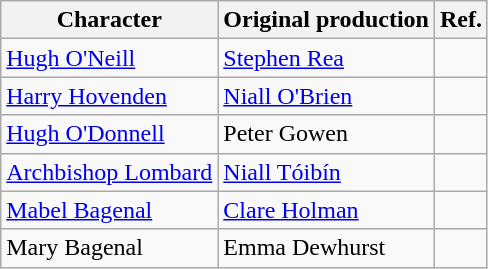<table class="wikitable">
<tr>
<th>Character</th>
<th>Original production</th>
<th>Ref.</th>
</tr>
<tr>
<td><a href='#'>Hugh O'Neill</a></td>
<td><a href='#'>Stephen Rea</a></td>
<td></td>
</tr>
<tr>
<td><a href='#'>Harry Hovenden</a></td>
<td><a href='#'>Niall O'Brien</a></td>
<td></td>
</tr>
<tr>
<td><a href='#'>Hugh O'Donnell</a></td>
<td>Peter Gowen</td>
<td></td>
</tr>
<tr>
<td><a href='#'>Archbishop Lombard</a></td>
<td><a href='#'>Niall Tóibín</a></td>
<td></td>
</tr>
<tr>
<td><a href='#'>Mabel Bagenal</a></td>
<td><a href='#'>Clare Holman</a></td>
<td></td>
</tr>
<tr>
<td>Mary Bagenal</td>
<td>Emma Dewhurst</td>
<td></td>
</tr>
</table>
